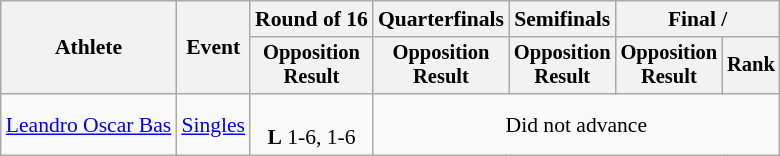<table class="wikitable" style="font-size:90%;">
<tr>
<th rowspan=2>Athlete</th>
<th rowspan=2>Event</th>
<th>Round of 16</th>
<th>Quarterfinals</th>
<th>Semifinals</th>
<th colspan=2>Final / </th>
</tr>
<tr style="font-size:95%">
<th>Opposition<br>Result</th>
<th>Opposition<br>Result</th>
<th>Opposition<br>Result</th>
<th>Opposition<br>Result</th>
<th>Rank</th>
</tr>
<tr align=center>
<td align=left><a href='#'>Leandro Oscar Bas</a></td>
<td align=left><a href='#'>Singles</a></td>
<td><br><strong>L</strong> 1-6, 1-6</td>
<td colspan=4>Did not advance</td>
</tr>
</table>
